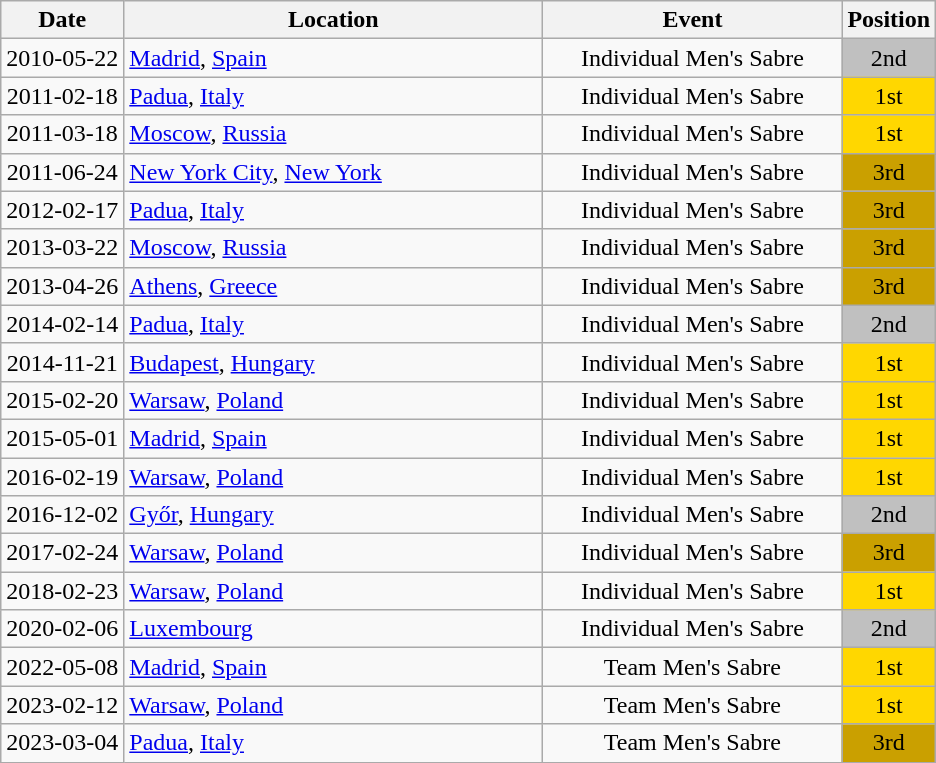<table class="wikitable" style="text-align:center;">
<tr>
<th>Date</th>
<th style="width:17em">Location</th>
<th style="width:12em">Event</th>
<th>Position</th>
</tr>
<tr>
<td>2010-05-22</td>
<td rowspan="1" align="left"> <a href='#'>Madrid</a>, <a href='#'>Spain</a></td>
<td>Individual Men's Sabre</td>
<td bgcolor="silver">2nd</td>
</tr>
<tr>
<td>2011-02-18</td>
<td rowspan="1" align="left"> <a href='#'>Padua</a>, <a href='#'>Italy</a></td>
<td>Individual Men's Sabre</td>
<td bgcolor="gold">1st</td>
</tr>
<tr>
<td>2011-03-18</td>
<td rowspan="1" align="left"> <a href='#'>Moscow</a>, <a href='#'>Russia</a></td>
<td>Individual Men's Sabre</td>
<td bgcolor="gold">1st</td>
</tr>
<tr>
<td>2011-06-24</td>
<td rowspan="1" align="left"> <a href='#'>New York City</a>, <a href='#'>New York</a></td>
<td>Individual Men's Sabre</td>
<td bgcolor="caramel">3rd</td>
</tr>
<tr>
<td rowspan="1">2012-02-17</td>
<td rowspan="1" align="left"> <a href='#'>Padua</a>, <a href='#'>Italy</a></td>
<td>Individual Men's Sabre</td>
<td bgcolor="caramel">3rd</td>
</tr>
<tr>
<td>2013-03-22</td>
<td rowspan="1" align="left"> <a href='#'>Moscow</a>, <a href='#'>Russia</a></td>
<td>Individual Men's Sabre</td>
<td bgcolor="caramel">3rd</td>
</tr>
<tr>
<td>2013-04-26</td>
<td rowspan="1" align="left"> <a href='#'>Athens</a>, <a href='#'>Greece</a></td>
<td>Individual Men's Sabre</td>
<td bgcolor="caramel">3rd</td>
</tr>
<tr>
<td>2014-02-14</td>
<td rowspan="1" align="left"> <a href='#'>Padua</a>, <a href='#'>Italy</a></td>
<td>Individual Men's Sabre</td>
<td bgcolor="silver">2nd</td>
</tr>
<tr>
<td>2014-11-21</td>
<td rowspan="1" align="left"> <a href='#'>Budapest</a>, <a href='#'>Hungary</a></td>
<td>Individual Men's Sabre</td>
<td bgcolor="gold">1st</td>
</tr>
<tr>
<td>2015-02-20</td>
<td rowspan="1" align="left"> <a href='#'>Warsaw</a>, <a href='#'>Poland</a></td>
<td>Individual Men's Sabre</td>
<td bgcolor="gold">1st</td>
</tr>
<tr>
<td>2015-05-01</td>
<td rowspan="1" align="left"> <a href='#'>Madrid</a>, <a href='#'>Spain</a></td>
<td>Individual Men's Sabre</td>
<td bgcolor="gold">1st</td>
</tr>
<tr>
<td>2016-02-19</td>
<td rowspan="1" align="left"> <a href='#'>Warsaw</a>, <a href='#'>Poland</a></td>
<td>Individual Men's Sabre</td>
<td bgcolor="gold">1st</td>
</tr>
<tr>
<td>2016-12-02</td>
<td rowspan="1" align="left"> <a href='#'>Győr</a>, <a href='#'>Hungary</a></td>
<td>Individual Men's Sabre</td>
<td bgcolor="silver">2nd</td>
</tr>
<tr>
<td>2017-02-24</td>
<td rowspan="1" align="left"> <a href='#'>Warsaw</a>, <a href='#'>Poland</a></td>
<td>Individual Men's Sabre</td>
<td bgcolor="caramel">3rd</td>
</tr>
<tr>
<td>2018-02-23</td>
<td rowspan="1" align="left"> <a href='#'>Warsaw</a>, <a href='#'>Poland</a></td>
<td>Individual Men's Sabre</td>
<td bgcolor="gold">1st</td>
</tr>
<tr>
<td>2020-02-06</td>
<td rowspan="1" align="left"> <a href='#'>Luxembourg</a></td>
<td>Individual Men's Sabre</td>
<td bgcolor="silver">2nd</td>
</tr>
<tr>
<td>2022-05-08</td>
<td rowspan="1" align="left"> <a href='#'>Madrid</a>, <a href='#'>Spain</a></td>
<td>Team Men's Sabre</td>
<td bgcolor="gold">1st</td>
</tr>
<tr>
<td>2023-02-12</td>
<td rowspan="1" align="left"> <a href='#'>Warsaw</a>, <a href='#'>Poland</a></td>
<td>Team Men's Sabre</td>
<td bgcolor="gold">1st</td>
</tr>
<tr>
<td>2023-03-04</td>
<td rowspan="1" align="left"> <a href='#'>Padua</a>, <a href='#'>Italy</a></td>
<td>Team Men's Sabre</td>
<td bgcolor="caramel">3rd</td>
</tr>
</table>
